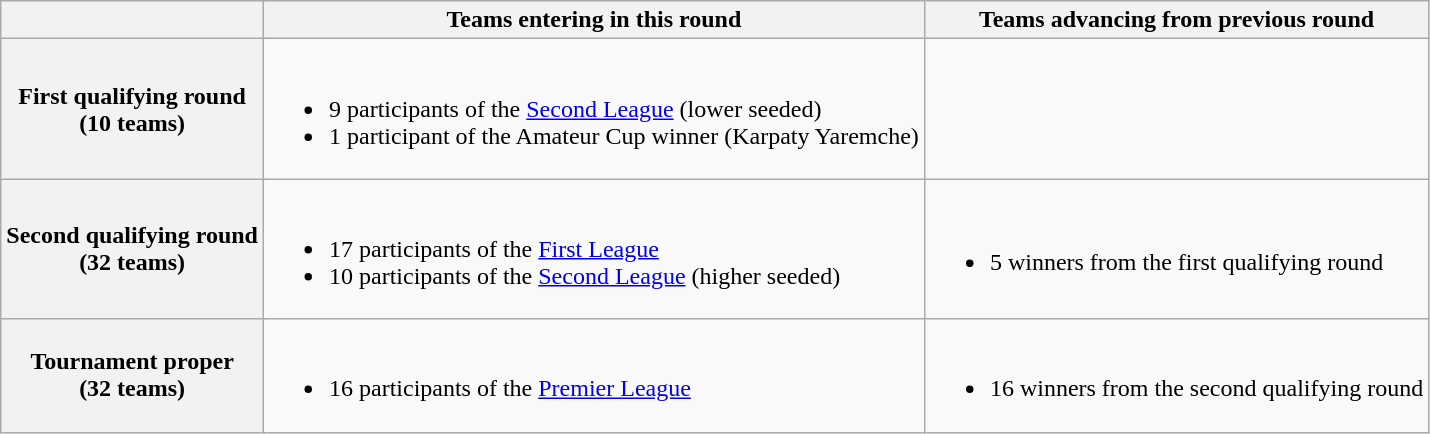<table class="wikitable">
<tr>
<th colspan=2></th>
<th>Teams entering in this round</th>
<th>Teams advancing from previous round</th>
</tr>
<tr>
<th colspan=2>First qualifying round<br> (10 teams)</th>
<td><br><ul><li>9 participants of the <a href='#'>Second League</a> (lower seeded)</li><li>1 participant of the Amateur Cup winner (Karpaty Yaremche)</li></ul></td>
<td></td>
</tr>
<tr>
<th colspan=2>Second qualifying round<br> (32 teams)</th>
<td><br><ul><li>17 participants of the <a href='#'>First League</a></li><li>10 participants of the <a href='#'>Second League</a> (higher seeded)</li></ul></td>
<td><br><ul><li>5 winners from the first qualifying round</li></ul></td>
</tr>
<tr>
<th colspan=2>Tournament proper<br> (32 teams)</th>
<td><br><ul><li>16 participants of the <a href='#'>Premier League</a></li></ul></td>
<td><br><ul><li>16 winners from the second qualifying round</li></ul></td>
</tr>
</table>
